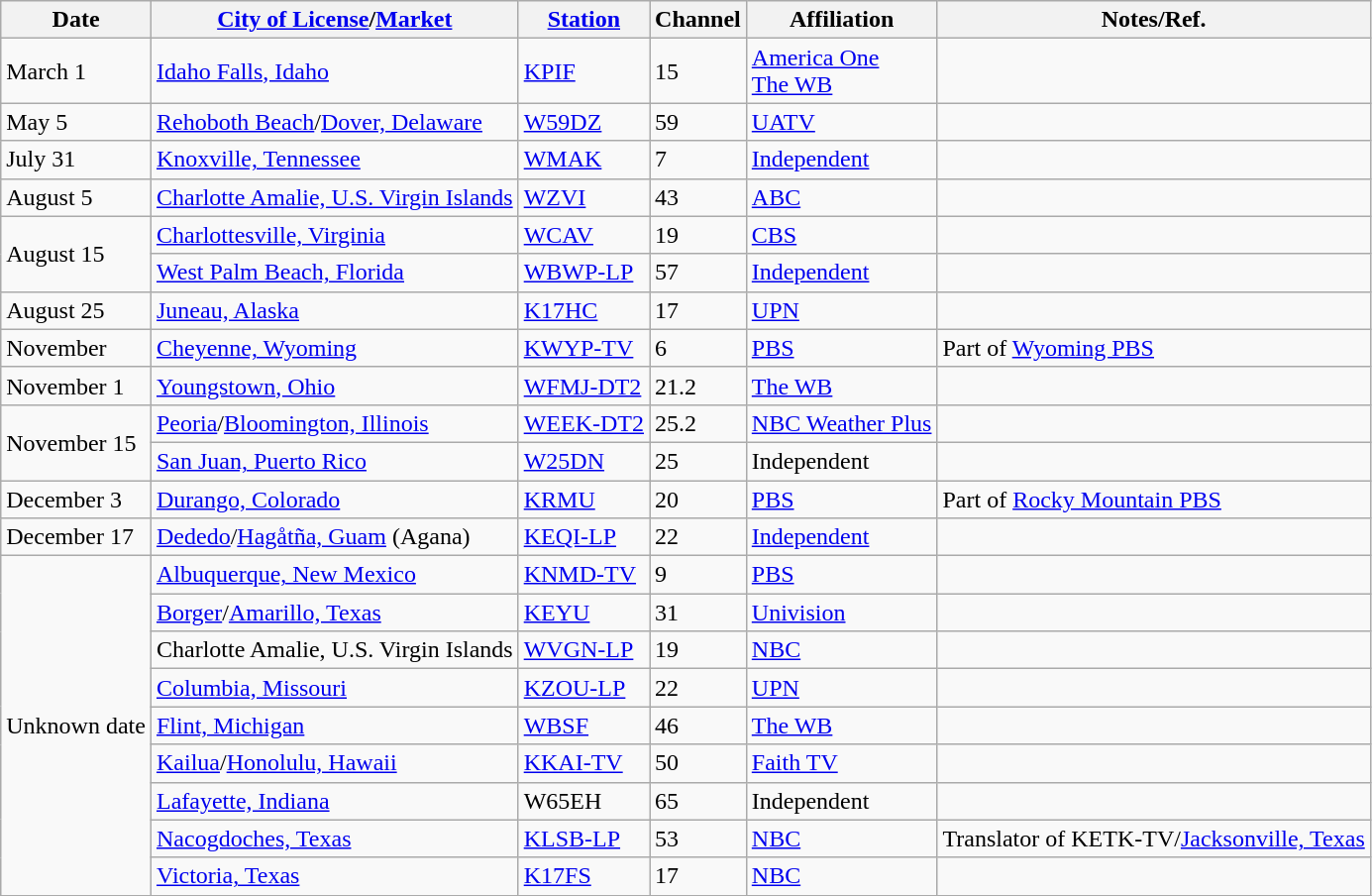<table class="wikitable sortable">
<tr>
<th>Date</th>
<th><a href='#'>City of License</a>/<a href='#'>Market</a></th>
<th><a href='#'>Station</a></th>
<th>Channel</th>
<th>Affiliation</th>
<th>Notes/Ref.</th>
</tr>
<tr>
<td>March 1</td>
<td><a href='#'>Idaho Falls, Idaho</a></td>
<td><a href='#'>KPIF</a></td>
<td>15</td>
<td><a href='#'>America One</a> <br> <a href='#'>The WB</a></td>
<td></td>
</tr>
<tr>
<td>May 5</td>
<td><a href='#'>Rehoboth Beach</a>/<a href='#'>Dover, Delaware</a> <br> </td>
<td><a href='#'>W59DZ</a></td>
<td>59</td>
<td><a href='#'>UATV</a></td>
<td></td>
</tr>
<tr>
<td>July 31</td>
<td><a href='#'>Knoxville, Tennessee</a></td>
<td><a href='#'>WMAK</a></td>
<td>7</td>
<td><a href='#'>Independent</a></td>
<td></td>
</tr>
<tr>
<td>August 5</td>
<td><a href='#'>Charlotte Amalie, U.S. Virgin Islands</a></td>
<td><a href='#'>WZVI</a></td>
<td>43</td>
<td><a href='#'>ABC</a></td>
<td></td>
</tr>
<tr>
<td rowspan=2>August 15</td>
<td><a href='#'>Charlottesville, Virginia</a></td>
<td><a href='#'>WCAV</a></td>
<td>19</td>
<td><a href='#'>CBS</a></td>
<td></td>
</tr>
<tr>
<td><a href='#'>West Palm Beach, Florida</a></td>
<td><a href='#'>WBWP-LP</a></td>
<td>57</td>
<td><a href='#'>Independent</a></td>
<td></td>
</tr>
<tr>
<td>August 25</td>
<td><a href='#'>Juneau, Alaska</a></td>
<td><a href='#'>K17HC</a></td>
<td>17</td>
<td><a href='#'>UPN</a></td>
<td></td>
</tr>
<tr>
<td>November</td>
<td><a href='#'>Cheyenne, Wyoming</a></td>
<td><a href='#'>KWYP-TV</a></td>
<td>6 <br> </td>
<td><a href='#'>PBS</a></td>
<td>Part of <a href='#'>Wyoming PBS</a></td>
</tr>
<tr>
<td>November 1</td>
<td><a href='#'>Youngstown, Ohio</a></td>
<td><a href='#'>WFMJ-DT2</a></td>
<td>21.2</td>
<td><a href='#'>The WB</a></td>
<td></td>
</tr>
<tr>
<td rowspan=2>November 15</td>
<td><a href='#'>Peoria</a>/<a href='#'>Bloomington, Illinois</a></td>
<td><a href='#'>WEEK-DT2</a></td>
<td>25.2</td>
<td><a href='#'>NBC Weather Plus</a></td>
<td></td>
</tr>
<tr>
<td><a href='#'>San Juan, Puerto Rico</a></td>
<td><a href='#'>W25DN</a></td>
<td>25</td>
<td>Independent</td>
<td></td>
</tr>
<tr>
<td>December 3</td>
<td><a href='#'>Durango, Colorado</a></td>
<td><a href='#'>KRMU</a></td>
<td>20</td>
<td><a href='#'>PBS</a></td>
<td>Part of <a href='#'>Rocky Mountain PBS</a></td>
</tr>
<tr>
<td>December 17</td>
<td><a href='#'>Dededo</a>/<a href='#'>Hagåtña, Guam</a> (Agana)</td>
<td><a href='#'>KEQI-LP</a></td>
<td>22</td>
<td><a href='#'>Independent</a></td>
<td></td>
</tr>
<tr>
<td rowspan=9>Unknown date</td>
<td><a href='#'>Albuquerque, New Mexico</a></td>
<td><a href='#'>KNMD-TV</a></td>
<td>9</td>
<td><a href='#'>PBS</a></td>
<td></td>
</tr>
<tr>
<td><a href='#'>Borger</a>/<a href='#'>Amarillo, Texas</a></td>
<td><a href='#'>KEYU</a></td>
<td>31</td>
<td><a href='#'>Univision</a></td>
<td></td>
</tr>
<tr>
<td>Charlotte Amalie, U.S. Virgin Islands</td>
<td><a href='#'>WVGN-LP</a></td>
<td>19</td>
<td><a href='#'>NBC</a></td>
<td></td>
</tr>
<tr>
<td><a href='#'>Columbia, Missouri</a></td>
<td><a href='#'>KZOU-LP</a></td>
<td>22</td>
<td><a href='#'>UPN</a></td>
<td></td>
</tr>
<tr>
<td><a href='#'>Flint, Michigan</a></td>
<td><a href='#'>WBSF</a></td>
<td>46</td>
<td><a href='#'>The WB</a></td>
<td></td>
</tr>
<tr>
<td><a href='#'>Kailua</a>/<a href='#'>Honolulu, Hawaii</a></td>
<td><a href='#'>KKAI-TV</a></td>
<td>50</td>
<td><a href='#'>Faith TV</a></td>
<td></td>
</tr>
<tr>
<td><a href='#'>Lafayette, Indiana</a></td>
<td>W65EH</td>
<td>65</td>
<td>Independent</td>
<td></td>
</tr>
<tr>
<td><a href='#'>Nacogdoches, Texas</a></td>
<td><a href='#'>KLSB-LP</a></td>
<td>53</td>
<td><a href='#'>NBC</a></td>
<td>Translator of KETK-TV/<a href='#'>Jacksonville, Texas</a></td>
</tr>
<tr>
<td><a href='#'>Victoria, Texas</a></td>
<td><a href='#'>K17FS</a></td>
<td>17</td>
<td><a href='#'>NBC</a></td>
<td></td>
</tr>
<tr>
</tr>
</table>
